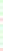<table style="font-size: 85%">
<tr>
<td style="background:#dfd;"></td>
</tr>
<tr>
<td style="background:#dfd;"></td>
</tr>
<tr>
<td style="background:#dfd;"></td>
</tr>
<tr>
<td style="background:#fdd;"></td>
</tr>
<tr>
<td style="background:#dfd;"></td>
</tr>
<tr>
<td style="background:#dfd;"></td>
</tr>
<tr>
<td style="background:#dfd;"></td>
</tr>
<tr>
<td style="background:#dfd;"></td>
</tr>
<tr>
<td style="background:#fdd;"></td>
</tr>
</table>
